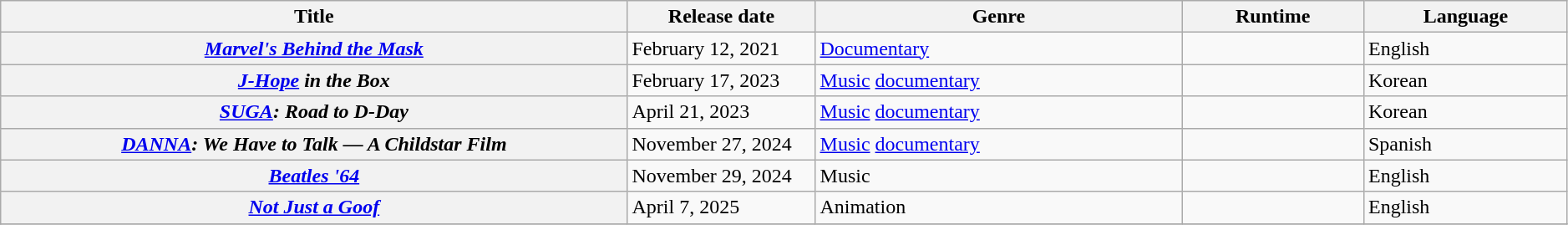<table class="wikitable plainrowheaders sortable" style="width:99%;">
<tr>
<th scope="col" style="width:40%;">Title</th>
<th scope="col" style="width:12%;">Release date</th>
<th>Genre</th>
<th>Runtime</th>
<th>Language</th>
</tr>
<tr>
<th scope="row"><em><a href='#'>Marvel's Behind the Mask</a></em></th>
<td>February 12, 2021</td>
<td><a href='#'>Documentary</a></td>
<td></td>
<td>English</td>
</tr>
<tr>
<th scope="row"><em><a href='#'>J-Hope</a> in the Box</em></th>
<td>February 17, 2023</td>
<td><a href='#'>Music</a> <a href='#'>documentary</a></td>
<td></td>
<td>Korean</td>
</tr>
<tr>
<th scope="row"><em><a href='#'>SUGA</a>: Road to D-Day</em></th>
<td>April 21, 2023</td>
<td><a href='#'>Music</a> <a href='#'>documentary</a></td>
<td></td>
<td>Korean</td>
</tr>
<tr>
<th scope="row"><em><a href='#'>DANNA</a>: We Have to Talk ― A Childstar Film</em></th>
<td>November 27, 2024</td>
<td><a href='#'>Music</a> <a href='#'>documentary</a></td>
<td></td>
<td>Spanish</td>
</tr>
<tr>
<th scope="row"><em><a href='#'>Beatles '64</a></em></th>
<td>November 29, 2024</td>
<td>Music</td>
<td></td>
<td>English</td>
</tr>
<tr>
<th scope="row"><em><a href='#'>Not Just a Goof</a></em></th>
<td>April 7, 2025</td>
<td>Animation</td>
<td></td>
<td>English</td>
</tr>
<tr>
</tr>
</table>
